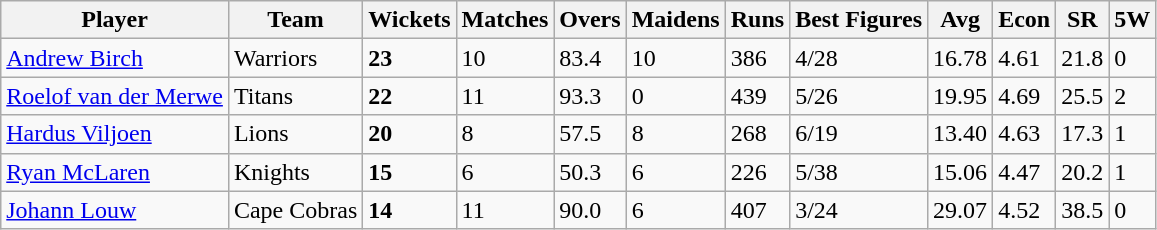<table class="wikitable">
<tr>
<th>Player</th>
<th>Team</th>
<th>Wickets</th>
<th>Matches</th>
<th>Overs</th>
<th>Maidens</th>
<th>Runs</th>
<th>Best Figures</th>
<th>Avg</th>
<th>Econ</th>
<th>SR</th>
<th>5W</th>
</tr>
<tr>
<td><a href='#'>Andrew Birch</a></td>
<td> Warriors</td>
<td><strong>23</strong></td>
<td>10</td>
<td>83.4</td>
<td>10</td>
<td>386</td>
<td>4/28</td>
<td>16.78</td>
<td>4.61</td>
<td>21.8</td>
<td>0</td>
</tr>
<tr>
<td><a href='#'>Roelof van der Merwe</a></td>
<td> Titans</td>
<td><strong>22</strong></td>
<td>11</td>
<td>93.3</td>
<td>0</td>
<td>439</td>
<td>5/26</td>
<td>19.95</td>
<td>4.69</td>
<td>25.5</td>
<td>2</td>
</tr>
<tr>
<td><a href='#'>Hardus Viljoen</a></td>
<td> Lions</td>
<td><strong>20</strong></td>
<td>8</td>
<td>57.5</td>
<td>8</td>
<td>268</td>
<td>6/19</td>
<td>13.40</td>
<td>4.63</td>
<td>17.3</td>
<td>1</td>
</tr>
<tr>
<td><a href='#'>Ryan McLaren</a></td>
<td> Knights</td>
<td><strong>15</strong></td>
<td>6</td>
<td>50.3</td>
<td>6</td>
<td>226</td>
<td>5/38</td>
<td>15.06</td>
<td>4.47</td>
<td>20.2</td>
<td>1</td>
</tr>
<tr>
<td><a href='#'>Johann Louw</a></td>
<td> Cape Cobras</td>
<td><strong>14</strong></td>
<td>11</td>
<td>90.0</td>
<td>6</td>
<td>407</td>
<td>3/24</td>
<td>29.07</td>
<td>4.52</td>
<td>38.5</td>
<td>0</td>
</tr>
</table>
